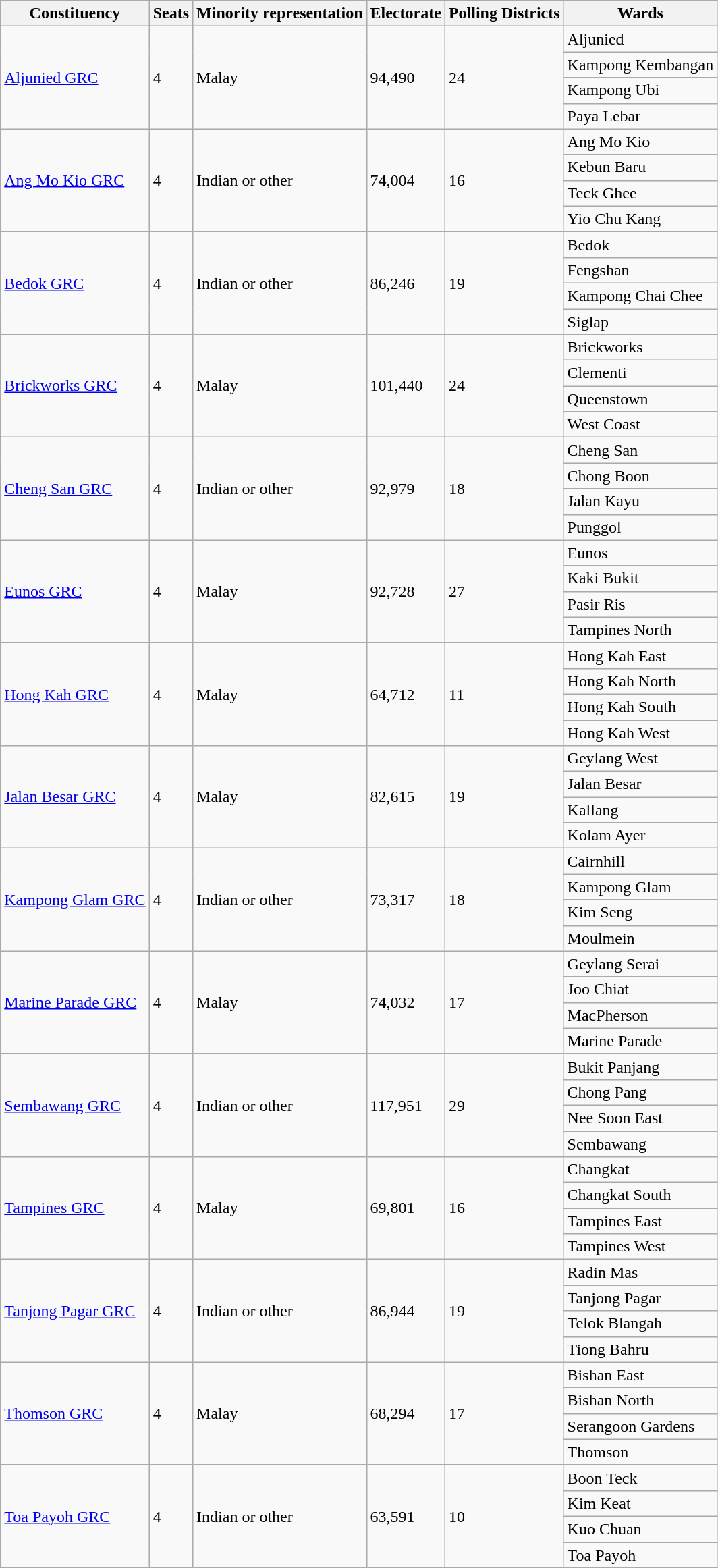<table class="wikitable">
<tr>
<th>Constituency</th>
<th>Seats</th>
<th>Minority representation</th>
<th>Electorate</th>
<th>Polling Districts</th>
<th>Wards</th>
</tr>
<tr>
<td rowspan="4"><a href='#'>Aljunied GRC</a></td>
<td rowspan="4">4</td>
<td rowspan="4">Malay</td>
<td rowspan="4">94,490</td>
<td rowspan="4">24</td>
<td>Aljunied</td>
</tr>
<tr>
<td>Kampong Kembangan</td>
</tr>
<tr>
<td>Kampong Ubi</td>
</tr>
<tr>
<td>Paya Lebar</td>
</tr>
<tr>
<td rowspan="4"><a href='#'>Ang Mo Kio GRC</a></td>
<td rowspan="4">4</td>
<td rowspan="4">Indian or other</td>
<td rowspan="4">74,004</td>
<td rowspan="4">16</td>
<td>Ang Mo Kio</td>
</tr>
<tr>
<td>Kebun Baru</td>
</tr>
<tr>
<td>Teck Ghee</td>
</tr>
<tr>
<td>Yio Chu Kang</td>
</tr>
<tr>
<td rowspan="4"><a href='#'>Bedok GRC</a></td>
<td rowspan="4">4</td>
<td rowspan="4">Indian or other</td>
<td rowspan="4">86,246</td>
<td rowspan="4">19</td>
<td>Bedok</td>
</tr>
<tr>
<td>Fengshan</td>
</tr>
<tr>
<td>Kampong Chai Chee</td>
</tr>
<tr>
<td>Siglap</td>
</tr>
<tr>
<td rowspan="4"><a href='#'>Brickworks GRC</a></td>
<td rowspan="4">4</td>
<td rowspan="4">Malay</td>
<td rowspan="4">101,440</td>
<td rowspan="4">24</td>
<td>Brickworks</td>
</tr>
<tr>
<td>Clementi</td>
</tr>
<tr>
<td>Queenstown</td>
</tr>
<tr>
<td>West Coast</td>
</tr>
<tr>
<td rowspan="4"><a href='#'>Cheng San GRC</a></td>
<td rowspan="4">4</td>
<td rowspan="4">Indian or other</td>
<td rowspan="4">92,979</td>
<td rowspan="4">18</td>
<td>Cheng San</td>
</tr>
<tr>
<td>Chong Boon</td>
</tr>
<tr>
<td>Jalan Kayu</td>
</tr>
<tr>
<td>Punggol</td>
</tr>
<tr>
<td rowspan="4"><a href='#'>Eunos GRC</a></td>
<td rowspan="4">4</td>
<td rowspan="4">Malay</td>
<td rowspan="4">92,728</td>
<td rowspan="4">27</td>
<td>Eunos</td>
</tr>
<tr>
<td>Kaki Bukit</td>
</tr>
<tr>
<td>Pasir Ris</td>
</tr>
<tr>
<td>Tampines North</td>
</tr>
<tr>
<td rowspan="4"><a href='#'>Hong Kah GRC</a></td>
<td rowspan="4">4</td>
<td rowspan="4">Malay</td>
<td rowspan="4">64,712</td>
<td rowspan="4">11</td>
<td>Hong Kah East</td>
</tr>
<tr>
<td>Hong Kah North</td>
</tr>
<tr>
<td>Hong Kah South</td>
</tr>
<tr>
<td>Hong Kah West</td>
</tr>
<tr>
<td rowspan="4"><a href='#'>Jalan Besar GRC</a></td>
<td rowspan="4">4</td>
<td rowspan="4">Malay</td>
<td rowspan="4">82,615</td>
<td rowspan="4">19</td>
<td>Geylang West</td>
</tr>
<tr>
<td>Jalan Besar</td>
</tr>
<tr>
<td>Kallang</td>
</tr>
<tr>
<td>Kolam Ayer</td>
</tr>
<tr>
<td rowspan="4"><a href='#'>Kampong Glam GRC</a></td>
<td rowspan="4">4</td>
<td rowspan="4">Indian or other</td>
<td rowspan="4">73,317</td>
<td rowspan="4">18</td>
<td>Cairnhill</td>
</tr>
<tr>
<td>Kampong Glam</td>
</tr>
<tr>
<td>Kim Seng</td>
</tr>
<tr>
<td>Moulmein</td>
</tr>
<tr>
<td rowspan="4"><a href='#'>Marine Parade GRC</a></td>
<td rowspan="4">4</td>
<td rowspan="4">Malay</td>
<td rowspan="4">74,032</td>
<td rowspan="4">17</td>
<td>Geylang Serai</td>
</tr>
<tr>
<td>Joo Chiat</td>
</tr>
<tr>
<td>MacPherson</td>
</tr>
<tr>
<td>Marine Parade</td>
</tr>
<tr>
<td rowspan="4"><a href='#'>Sembawang GRC</a></td>
<td rowspan="4">4</td>
<td rowspan="4">Indian or other</td>
<td rowspan="4">117,951</td>
<td rowspan="4">29</td>
<td>Bukit Panjang</td>
</tr>
<tr>
<td>Chong Pang</td>
</tr>
<tr>
<td>Nee Soon East</td>
</tr>
<tr>
<td>Sembawang</td>
</tr>
<tr>
<td rowspan="4"><a href='#'>Tampines GRC</a></td>
<td rowspan="4">4</td>
<td rowspan="4">Malay</td>
<td rowspan="4">69,801</td>
<td rowspan="4">16</td>
<td>Changkat</td>
</tr>
<tr>
<td>Changkat South</td>
</tr>
<tr>
<td>Tampines East</td>
</tr>
<tr>
<td>Tampines West</td>
</tr>
<tr>
<td rowspan="4"><a href='#'>Tanjong Pagar GRC</a></td>
<td rowspan="4">4</td>
<td rowspan="4">Indian or other</td>
<td rowspan="4">86,944</td>
<td rowspan="4">19</td>
<td>Radin Mas</td>
</tr>
<tr>
<td>Tanjong Pagar</td>
</tr>
<tr>
<td>Telok Blangah</td>
</tr>
<tr>
<td>Tiong Bahru</td>
</tr>
<tr>
<td rowspan="4"><a href='#'>Thomson GRC</a></td>
<td rowspan="4">4</td>
<td rowspan="4">Malay</td>
<td rowspan="4">68,294</td>
<td rowspan="4">17</td>
<td>Bishan East</td>
</tr>
<tr>
<td>Bishan North</td>
</tr>
<tr>
<td>Serangoon Gardens</td>
</tr>
<tr>
<td>Thomson</td>
</tr>
<tr>
<td rowspan="4"><a href='#'>Toa Payoh GRC</a></td>
<td rowspan="4">4</td>
<td rowspan="4">Indian or other</td>
<td rowspan="4">63,591</td>
<td rowspan="4">10</td>
<td>Boon Teck</td>
</tr>
<tr>
<td>Kim Keat</td>
</tr>
<tr>
<td>Kuo Chuan</td>
</tr>
<tr>
<td>Toa Payoh</td>
</tr>
</table>
